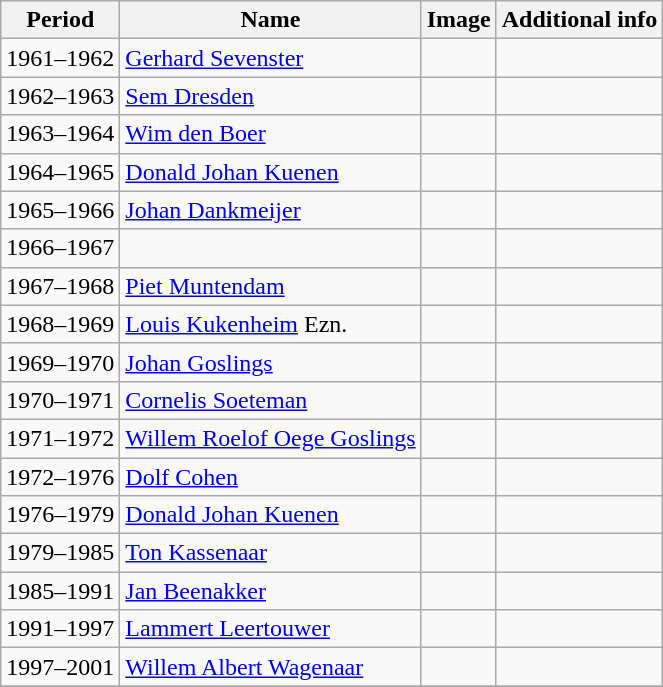<table class="wikitable">
<tr>
<th>Period</th>
<th>Name</th>
<th>Image</th>
<th>Additional info</th>
</tr>
<tr>
<td>1961–1962</td>
<td><a href='#'>Gerhard Sevenster</a></td>
<td></td>
<td></td>
</tr>
<tr>
<td>1962–1963</td>
<td><a href='#'>Sem Dresden</a></td>
<td></td>
<td></td>
</tr>
<tr>
<td>1963–1964</td>
<td><a href='#'>Wim den Boer</a></td>
<td></td>
<td></td>
</tr>
<tr>
<td>1964–1965</td>
<td><a href='#'>Donald Johan Kuenen</a></td>
<td></td>
<td></td>
</tr>
<tr>
<td>1965–1966</td>
<td><a href='#'>Johan Dankmeijer</a></td>
<td></td>
<td></td>
</tr>
<tr>
<td>1966–1967</td>
<td></td>
<td></td>
<td></td>
</tr>
<tr>
<td>1967–1968</td>
<td><a href='#'>Piet Muntendam</a></td>
<td></td>
<td></td>
</tr>
<tr>
<td>1968–1969</td>
<td><a href='#'>Louis Kukenheim</a> Ezn.</td>
<td></td>
<td></td>
</tr>
<tr>
<td>1969–1970</td>
<td><a href='#'>Johan Goslings</a></td>
<td></td>
<td></td>
</tr>
<tr>
<td>1970–1971</td>
<td><a href='#'>Cornelis Soeteman</a></td>
<td></td>
<td></td>
</tr>
<tr>
<td>1971–1972</td>
<td><a href='#'>Willem Roelof Oege Goslings</a></td>
<td></td>
<td></td>
</tr>
<tr>
<td>1972–1976</td>
<td><a href='#'>Dolf Cohen</a></td>
<td></td>
<td></td>
</tr>
<tr>
<td>1976–1979</td>
<td><a href='#'>Donald Johan Kuenen</a></td>
<td></td>
<td></td>
</tr>
<tr>
<td>1979–1985</td>
<td><a href='#'>Ton Kassenaar</a></td>
<td></td>
<td></td>
</tr>
<tr>
<td>1985–1991</td>
<td><a href='#'>Jan Beenakker</a></td>
<td></td>
<td></td>
</tr>
<tr>
<td>1991–1997</td>
<td><a href='#'>Lammert Leertouwer</a></td>
<td></td>
<td></td>
</tr>
<tr>
<td>1997–2001</td>
<td><a href='#'>Willem Albert Wagenaar</a></td>
<td></td>
<td></td>
</tr>
<tr>
</tr>
</table>
